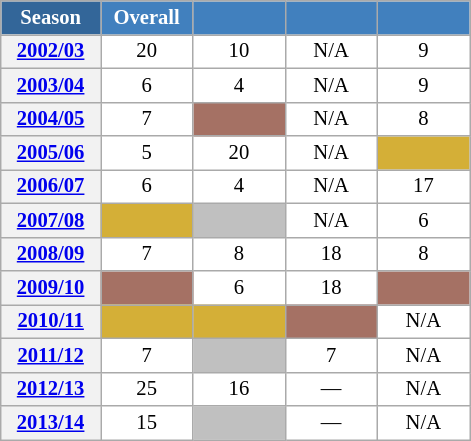<table class="wikitable" style="font-size:86%; text-align:center; border:grey solid 1px; border-collapse:collapse; background:#ffffff;">
<tr>
<th style="background-color:#369; color:white; width:60px;"> Season </th>
<th style="background-color:#4180be; color:white; width:55px;">Overall</th>
<th style="background-color:#4180be; color:white; width:55px;"></th>
<th style="background-color:#4180be; color:white; width:55px;"></th>
<th style="background-color:#4180be; color:white; width:55px;"></th>
</tr>
<tr>
<th scope=row align=center><a href='#'>2002/03</a></th>
<td align=center>20</td>
<td align=center>10</td>
<td align=center>N/A</td>
<td align=center>9</td>
</tr>
<tr>
<th scope=row align=center><a href='#'>2003/04</a></th>
<td align=center>6</td>
<td align=center>4</td>
<td align=center>N/A</td>
<td align=center>9</td>
</tr>
<tr>
<th scope=row align=center><a href='#'>2004/05</a></th>
<td align=center>7</td>
<td align=center bgcolor=#A57164></td>
<td align=center>N/A</td>
<td align=center>8</td>
</tr>
<tr>
<th scope=row align=center><a href='#'>2005/06</a></th>
<td align=center>5</td>
<td align=center>20</td>
<td align=center>N/A</td>
<td align=center bgcolor=#D4AF37></td>
</tr>
<tr>
<th scope=row align=center><a href='#'>2006/07</a></th>
<td align=center>6</td>
<td align=center>4</td>
<td align=center>N/A</td>
<td align=center>17</td>
</tr>
<tr>
<th scope=row align=center><a href='#'>2007/08</a></th>
<td align=center bgcolor=#D4AF37></td>
<td align=center bgcolor=silver></td>
<td align=center>N/A</td>
<td align=center>6</td>
</tr>
<tr>
<th scope=row align=center><a href='#'>2008/09</a></th>
<td align=center>7</td>
<td align=center>8</td>
<td align=center>18</td>
<td align=center>8</td>
</tr>
<tr>
<th scope=row align=center><a href='#'>2009/10</a></th>
<td align=center bgcolor=#A57164></td>
<td align=center>6</td>
<td align=center>18</td>
<td align=center bgcolor=#A57164></td>
</tr>
<tr>
<th scope=row align=center><a href='#'>2010/11</a></th>
<td align=center bgcolor=#D4AF37></td>
<td align=center bgcolor=#D4AF37></td>
<td align=center bgcolor=#A57164></td>
<td align=center>N/A</td>
</tr>
<tr>
<th scope=row align=center><a href='#'>2011/12</a></th>
<td align=center>7</td>
<td align=center bgcolor=silver></td>
<td align=center>7</td>
<td align=center>N/A</td>
</tr>
<tr>
<th scope=row align=center><a href='#'>2012/13</a></th>
<td align=center>25</td>
<td align=center>16</td>
<td align=center>—</td>
<td align=center>N/A</td>
</tr>
<tr>
<th scope=row align=center><a href='#'>2013/14</a></th>
<td align=center>15</td>
<td align=center bgcolor=silver></td>
<td align=center>—</td>
<td align=center>N/A</td>
</tr>
</table>
